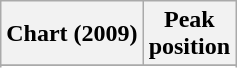<table class="wikitable sortable plainrowheaders">
<tr>
<th>Chart (2009)</th>
<th>Peak<br>position</th>
</tr>
<tr>
</tr>
<tr>
</tr>
<tr>
</tr>
<tr>
</tr>
<tr>
</tr>
<tr>
</tr>
<tr>
</tr>
<tr>
</tr>
<tr>
</tr>
<tr>
</tr>
</table>
